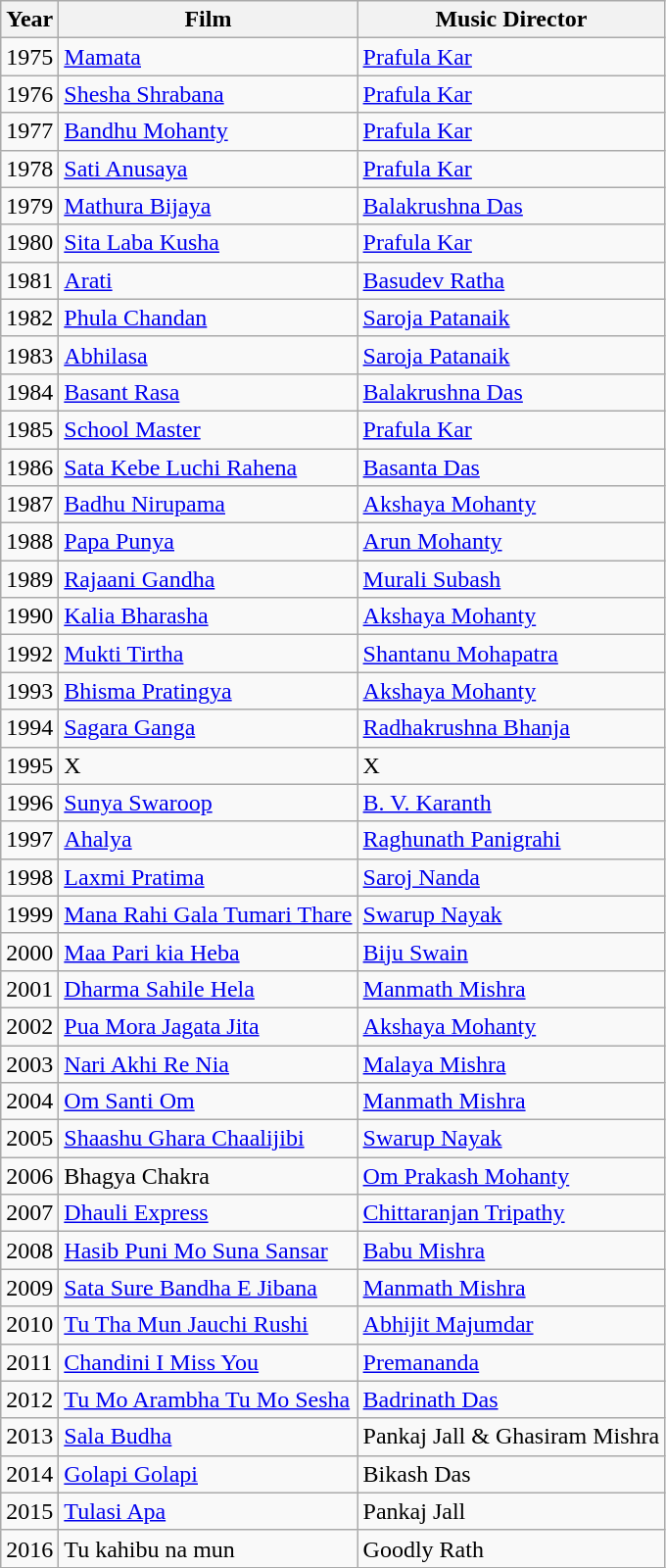<table class="wikitable sortable">
<tr>
<th>Year</th>
<th>Film</th>
<th>Music Director</th>
</tr>
<tr>
<td>1975</td>
<td><a href='#'>Mamata</a></td>
<td><a href='#'>Prafula Kar</a></td>
</tr>
<tr>
<td>1976</td>
<td><a href='#'>Shesha Shrabana</a></td>
<td><a href='#'>Prafula Kar</a></td>
</tr>
<tr>
<td>1977</td>
<td><a href='#'>Bandhu Mohanty</a></td>
<td><a href='#'>Prafula Kar</a></td>
</tr>
<tr>
<td>1978</td>
<td><a href='#'>Sati Anusaya</a></td>
<td><a href='#'>Prafula Kar</a></td>
</tr>
<tr>
<td>1979</td>
<td><a href='#'>Mathura Bijaya</a></td>
<td><a href='#'>Balakrushna Das</a></td>
</tr>
<tr>
<td>1980</td>
<td><a href='#'>Sita Laba Kusha</a></td>
<td><a href='#'>Prafula Kar</a></td>
</tr>
<tr>
<td>1981</td>
<td><a href='#'>Arati</a></td>
<td><a href='#'>Basudev Ratha</a></td>
</tr>
<tr>
<td>1982</td>
<td><a href='#'>Phula Chandan</a></td>
<td><a href='#'>Saroja Patanaik</a></td>
</tr>
<tr>
<td>1983</td>
<td><a href='#'>Abhilasa</a></td>
<td><a href='#'>Saroja Patanaik</a></td>
</tr>
<tr>
<td>1984</td>
<td><a href='#'>Basant Rasa</a></td>
<td><a href='#'>Balakrushna Das</a></td>
</tr>
<tr>
<td>1985</td>
<td><a href='#'>School Master</a></td>
<td><a href='#'>Prafula Kar</a></td>
</tr>
<tr>
<td>1986</td>
<td><a href='#'>Sata Kebe Luchi Rahena</a></td>
<td><a href='#'>Basanta Das</a></td>
</tr>
<tr>
<td>1987</td>
<td><a href='#'>Badhu Nirupama</a></td>
<td><a href='#'>Akshaya Mohanty</a></td>
</tr>
<tr>
<td>1988</td>
<td><a href='#'>Papa Punya</a></td>
<td><a href='#'>Arun Mohanty</a></td>
</tr>
<tr>
<td>1989</td>
<td><a href='#'>Rajaani Gandha</a></td>
<td><a href='#'>Murali Subash</a></td>
</tr>
<tr>
<td>1990</td>
<td><a href='#'>Kalia Bharasha</a></td>
<td><a href='#'>Akshaya Mohanty</a></td>
</tr>
<tr>
<td>1992</td>
<td><a href='#'>Mukti Tirtha</a></td>
<td><a href='#'>Shantanu Mohapatra</a></td>
</tr>
<tr>
<td>1993</td>
<td><a href='#'>Bhisma Pratingya</a></td>
<td><a href='#'>Akshaya Mohanty</a></td>
</tr>
<tr>
<td>1994</td>
<td><a href='#'>Sagara Ganga</a></td>
<td><a href='#'>Radhakrushna Bhanja</a></td>
</tr>
<tr>
<td>1995</td>
<td>X</td>
<td>X</td>
</tr>
<tr>
<td>1996</td>
<td><a href='#'>Sunya Swaroop</a></td>
<td><a href='#'>B. V. Karanth</a></td>
</tr>
<tr>
<td>1997</td>
<td><a href='#'>Ahalya</a></td>
<td><a href='#'>Raghunath Panigrahi</a></td>
</tr>
<tr>
<td>1998</td>
<td><a href='#'>Laxmi Pratima</a></td>
<td><a href='#'>Saroj Nanda</a></td>
</tr>
<tr>
<td>1999</td>
<td><a href='#'>Mana Rahi Gala Tumari Thare</a></td>
<td><a href='#'>Swarup Nayak</a></td>
</tr>
<tr>
<td>2000</td>
<td><a href='#'>Maa Pari kia Heba</a></td>
<td><a href='#'>Biju Swain</a></td>
</tr>
<tr>
<td>2001</td>
<td><a href='#'>Dharma Sahile Hela</a></td>
<td><a href='#'>Manmath Mishra</a></td>
</tr>
<tr>
<td>2002</td>
<td><a href='#'>Pua Mora Jagata Jita</a></td>
<td><a href='#'>Akshaya Mohanty</a></td>
</tr>
<tr>
<td>2003</td>
<td><a href='#'>Nari Akhi Re Nia</a></td>
<td><a href='#'>Malaya Mishra</a></td>
</tr>
<tr>
<td>2004</td>
<td><a href='#'>Om Santi Om</a></td>
<td><a href='#'>Manmath Mishra</a></td>
</tr>
<tr>
<td>2005</td>
<td><a href='#'>Shaashu Ghara Chaalijibi</a></td>
<td><a href='#'>Swarup Nayak</a></td>
</tr>
<tr>
<td>2006</td>
<td>Bhagya Chakra</td>
<td><a href='#'>Om Prakash Mohanty</a></td>
</tr>
<tr>
<td>2007</td>
<td><a href='#'>Dhauli Express</a></td>
<td><a href='#'>Chittaranjan Tripathy</a></td>
</tr>
<tr>
<td>2008</td>
<td><a href='#'>Hasib Puni Mo Suna Sansar</a></td>
<td><a href='#'>Babu Mishra</a></td>
</tr>
<tr>
<td>2009</td>
<td><a href='#'>Sata Sure Bandha E Jibana</a></td>
<td><a href='#'>Manmath Mishra</a></td>
</tr>
<tr>
<td>2010</td>
<td><a href='#'>Tu Tha Mun Jauchi Rushi</a></td>
<td><a href='#'>Abhijit Majumdar</a></td>
</tr>
<tr>
<td>2011</td>
<td><a href='#'>Chandini I Miss You</a></td>
<td><a href='#'>Premananda</a></td>
</tr>
<tr>
<td>2012</td>
<td><a href='#'>Tu Mo Arambha Tu Mo Sesha</a></td>
<td><a href='#'>Badrinath Das</a></td>
</tr>
<tr>
<td>2013</td>
<td><a href='#'>Sala Budha</a></td>
<td>Pankaj Jall & Ghasiram Mishra</td>
</tr>
<tr>
<td>2014</td>
<td><a href='#'>Golapi Golapi</a></td>
<td>Bikash Das</td>
</tr>
<tr>
<td>2015</td>
<td><a href='#'>Tulasi Apa</a></td>
<td>Pankaj Jall</td>
</tr>
<tr>
<td>2016</td>
<td>Tu kahibu na mun</td>
<td>Goodly Rath</td>
</tr>
</table>
